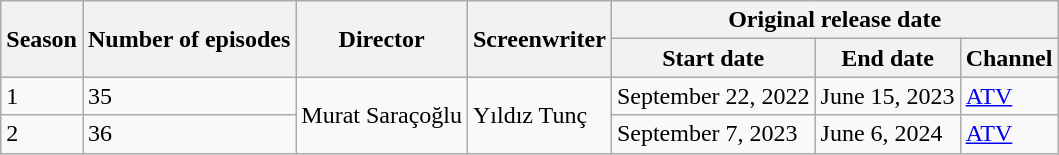<table class="wikitable">
<tr>
<th rowspan="2">Season</th>
<th rowspan="2">Number of episodes</th>
<th rowspan="2">Director</th>
<th rowspan="2">Screenwriter</th>
<th colspan="3">Original release date</th>
</tr>
<tr>
<th>Start date</th>
<th>End date</th>
<th>Channel</th>
</tr>
<tr>
<td>1</td>
<td>35</td>
<td rowspan="2">Murat Saraçoğlu</td>
<td rowspan="2">Yıldız Tunç</td>
<td>September 22, 2022</td>
<td>June 15, 2023 </td>
<td><a href='#'>ATV</a></td>
</tr>
<tr>
<td>2</td>
<td>36</td>
<td>September 7, 2023</td>
<td>June 6, 2024</td>
<td><a href='#'>ATV</a></td>
</tr>
</table>
